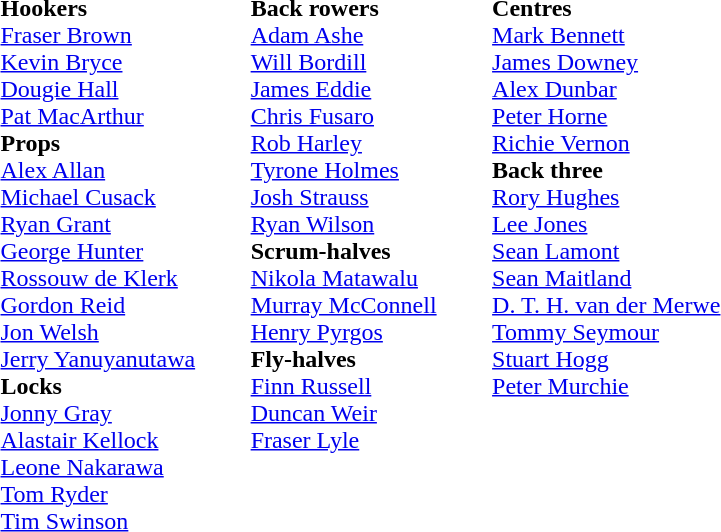<table class="toccolours" style="border-collapse: collapse;">
<tr>
<td valign="top"><br><strong>Hookers</strong><br>
 <a href='#'>Fraser Brown</a><br>
 <a href='#'>Kevin Bryce</a><br>
 <a href='#'>Dougie Hall</a><br>
 <a href='#'>Pat MacArthur</a><br><strong>Props</strong><br>
 <a href='#'>Alex Allan</a><br>
 <a href='#'>Michael Cusack</a><br>
 <a href='#'>Ryan Grant</a><br>
 <a href='#'>George Hunter</a><br>
 <a href='#'>Rossouw de Klerk</a><br>
 <a href='#'>Gordon Reid</a><br>
 <a href='#'>Jon Welsh</a><br>
 <a href='#'>Jerry Yanuyanutawa</a><br><strong>Locks</strong><br>
 <a href='#'>Jonny Gray</a><br>
 <a href='#'>Alastair Kellock</a><br>
 <a href='#'>Leone Nakarawa</a><br>
 <a href='#'>Tom Ryder</a><br>
 <a href='#'>Tim Swinson</a><br></td>
<td width="33"> </td>
<td valign="top"><br><strong>Back rowers</strong><br>
 <a href='#'>Adam Ashe</a><br>
 <a href='#'>Will Bordill</a><br>
 <a href='#'>James Eddie</a><br>
 <a href='#'>Chris Fusaro</a><br>
 <a href='#'>Rob Harley</a><br>
 <a href='#'>Tyrone Holmes</a><br>
 <a href='#'>Josh Strauss</a><br>
 <a href='#'>Ryan Wilson</a><br><strong>Scrum-halves</strong> <br>
 <a href='#'>Nikola Matawalu</a><br>
 <a href='#'>Murray McConnell</a><br>
 <a href='#'>Henry Pyrgos</a><br><strong>Fly-halves</strong> <br>
 <a href='#'>Finn Russell</a><br>
 <a href='#'>Duncan Weir</a><br>
 <a href='#'>Fraser Lyle</a></td>
<td width="33"> </td>
<td valign="top"><br><strong>Centres</strong><br>
 <a href='#'>Mark Bennett</a><br>
 <a href='#'>James Downey</a><br>
 <a href='#'>Alex Dunbar</a><br>
 <a href='#'>Peter Horne</a><br>
 <a href='#'>Richie Vernon</a><br>
<strong>Back three</strong><br>
 <a href='#'>Rory Hughes</a><br>
 <a href='#'>Lee Jones</a><br>
 <a href='#'>Sean Lamont</a><br>
 <a href='#'>Sean Maitland</a><br>
 <a href='#'>D. T. H. van der Merwe</a> <br>
 <a href='#'>Tommy Seymour</a><br>
 <a href='#'>Stuart Hogg</a><br>
 <a href='#'>Peter Murchie</a><br></td>
</tr>
</table>
